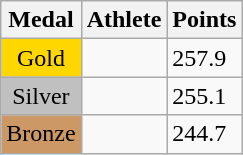<table class="wikitable">
<tr>
<th>Medal</th>
<th>Athlete</th>
<th>Points</th>
</tr>
<tr>
<td style="text-align:center;background-color:gold;">Gold</td>
<td></td>
<td>257.9</td>
</tr>
<tr>
<td style="text-align:center;background-color:silver;">Silver</td>
<td></td>
<td>255.1</td>
</tr>
<tr>
<td style="text-align:center;background-color:#CC9966;">Bronze</td>
<td></td>
<td>244.7</td>
</tr>
</table>
